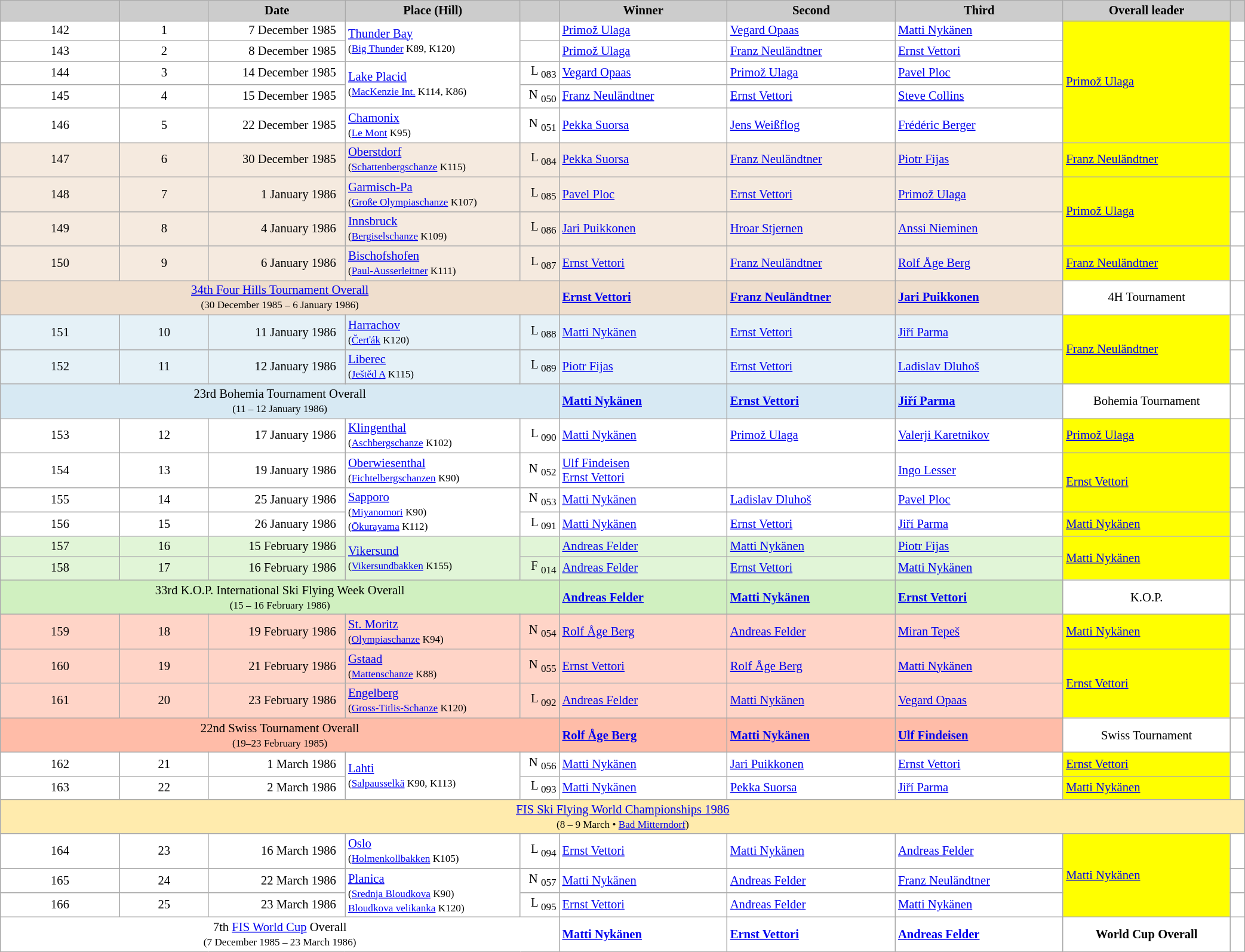<table class="wikitable plainrowheaders" style="background:#fff; font-size:86%; width:110%; line-height:16px; border:gray solid 1px; border-collapse:collapse;">
<tr>
<th scope="col" style="background:#ccc; width=30 px;"></th>
<th scope="col" style="background:#ccc; width=30 px;"></th>
<th scope="col" style="background:#ccc; width:146px;">Date</th>
<th scope="col" style="background:#ccc; width:189px;">Place (Hill)</th>
<th scope="col" style="background:#ccc; width:37px;"></th>
<th scope="col" style="background:#ccc; width:181px;">Winner</th>
<th scope="col" style="background:#ccc; width:181px;">Second</th>
<th scope="col" style="background:#ccc; width:181px;">Third</th>
<th scope="col" style="background:#ccc; width:180px;">Overall leader</th>
<th scope="col" style="background:#ccc; width:10px;"></th>
</tr>
<tr>
<td align=center>142</td>
<td align=center>1</td>
<td align=right>7 December 1985  </td>
<td rowspan=2> <a href='#'>Thunder Bay</a><br><small>(<a href='#'>Big Thunder</a> K89, K120)</small></td>
<td align=right></td>
<td> <a href='#'>Primož Ulaga</a></td>
<td> <a href='#'>Vegard Opaas</a></td>
<td> <a href='#'>Matti Nykänen</a></td>
<td bgcolor=yellow rowspan=5> <a href='#'>Primož Ulaga</a></td>
<td></td>
</tr>
<tr>
<td align=center>143</td>
<td align=center>2</td>
<td align=right>8 December 1985  </td>
<td align=right></td>
<td> <a href='#'>Primož Ulaga</a></td>
<td> <a href='#'>Franz Neuländtner</a></td>
<td> <a href='#'>Ernst Vettori</a></td>
<td></td>
</tr>
<tr>
<td align=center>144</td>
<td align=center>3</td>
<td align=right>14 December 1985  </td>
<td rowspan=2> <a href='#'>Lake Placid</a><br><small>(<a href='#'>MacKenzie Int.</a> K114, K86)</small></td>
<td align=right>L <sub>083</sub></td>
<td> <a href='#'>Vegard Opaas</a></td>
<td> <a href='#'>Primož Ulaga</a></td>
<td> <a href='#'>Pavel Ploc</a></td>
<td></td>
</tr>
<tr>
<td align=center>145</td>
<td align=center>4</td>
<td align=right>15 December 1985  </td>
<td align=right>N <sub>050</sub></td>
<td> <a href='#'>Franz Neuländtner</a></td>
<td> <a href='#'>Ernst Vettori</a></td>
<td> <a href='#'>Steve Collins</a></td>
<td></td>
</tr>
<tr>
<td align=center>146</td>
<td align=center>5</td>
<td align=right>22 December 1985  </td>
<td> <a href='#'>Chamonix</a><br><small>(<a href='#'>Le Mont</a> K95)</small></td>
<td align=right>N <sub>051</sub></td>
<td> <a href='#'>Pekka Suorsa</a></td>
<td> <a href='#'>Jens Weißflog</a></td>
<td> <a href='#'>Frédéric Berger</a></td>
<td></td>
</tr>
<tr bgcolor=#F5EADF>
<td align=center>147</td>
<td align=center>6</td>
<td align=right>30 December 1985  </td>
<td> <a href='#'>Oberstdorf</a><br><small>(<a href='#'>Schattenbergschanze</a> K115)</small></td>
<td align=right>L <sub>084</sub></td>
<td> <a href='#'>Pekka Suorsa</a></td>
<td> <a href='#'>Franz Neuländtner</a></td>
<td> <a href='#'>Piotr Fijas</a></td>
<td bgcolor=yellow> <a href='#'>Franz Neuländtner</a></td>
<td bgcolor=white></td>
</tr>
<tr bgcolor=#F5EADF>
<td align=center>148</td>
<td align=center>7</td>
<td align=right>1 January 1986  </td>
<td> <a href='#'>Garmisch-Pa</a><br><small>(<a href='#'>Große Olympiaschanze</a> K107)</small></td>
<td align=right>L <sub>085</sub></td>
<td> <a href='#'>Pavel Ploc</a></td>
<td> <a href='#'>Ernst Vettori</a></td>
<td> <a href='#'>Primož Ulaga</a></td>
<td bgcolor=yellow rowspan=2> <a href='#'>Primož Ulaga</a></td>
<td bgcolor=white></td>
</tr>
<tr bgcolor=#F5EADF>
<td align=center>149</td>
<td align=center>8</td>
<td align=right>4 January 1986  </td>
<td> <a href='#'>Innsbruck</a><br><small>(<a href='#'>Bergiselschanze</a> K109)</small></td>
<td align=right>L <sub>086</sub></td>
<td> <a href='#'>Jari Puikkonen</a></td>
<td> <a href='#'>Hroar Stjernen</a></td>
<td> <a href='#'>Anssi Nieminen</a></td>
<td bgcolor=white></td>
</tr>
<tr bgcolor=#F5EADF>
<td align=center>150</td>
<td align=center>9</td>
<td align=right>6 January 1986  </td>
<td> <a href='#'>Bischofshofen</a><br><small>(<a href='#'>Paul-Ausserleitner</a> K111)</small></td>
<td align=right>L <sub>087</sub></td>
<td> <a href='#'>Ernst Vettori</a></td>
<td> <a href='#'>Franz Neuländtner</a></td>
<td> <a href='#'>Rolf Åge Berg</a></td>
<td bgcolor=yellow> <a href='#'>Franz Neuländtner</a></td>
<td bgcolor=white></td>
</tr>
<tr bgcolor=#EFDECD>
<td colspan=5 align=center><a href='#'>34th Four Hills Tournament Overall</a><br><small>(30 December 1985 – 6 January 1986)</small></td>
<td> <strong><a href='#'>Ernst Vettori</a></strong></td>
<td> <strong><a href='#'>Franz Neuländtner</a></strong></td>
<td> <strong><a href='#'>Jari Puikkonen</a></strong></td>
<td bgcolor=white align=center>4H Tournament</td>
<td bgcolor=white></td>
</tr>
<tr bgcolor=#E5F1F7>
<td align=center>151</td>
<td align=center>10</td>
<td align=right>11 January 1986  </td>
<td> <a href='#'>Harrachov</a><br><small>(<a href='#'>Čerťák</a> K120)</small></td>
<td align=right>L <sub>088</sub></td>
<td> <a href='#'>Matti Nykänen</a></td>
<td> <a href='#'>Ernst Vettori</a></td>
<td> <a href='#'>Jiří Parma</a></td>
<td bgcolor=yellow rowspan=2> <a href='#'>Franz Neuländtner</a></td>
<td bgcolor=white></td>
</tr>
<tr bgcolor=#E5F1F7>
<td align=center>152</td>
<td align=center>11</td>
<td align=right>12 January 1986  </td>
<td> <a href='#'>Liberec</a><br><small>(<a href='#'>Ještěd A</a> K115)</small></td>
<td align=right>L <sub>089</sub></td>
<td> <a href='#'>Piotr Fijas</a></td>
<td> <a href='#'>Ernst Vettori</a></td>
<td> <a href='#'>Ladislav Dluhoš</a></td>
<td bgcolor=white></td>
</tr>
<tr bgcolor=#D7E9F3>
<td colspan=5 align=center>23rd Bohemia Tournament Overall<br><small>(11 – 12 January 1986)</small></td>
<td> <strong><a href='#'>Matti Nykänen</a></strong></td>
<td> <strong><a href='#'>Ernst Vettori</a></strong></td>
<td> <strong><a href='#'>Jiří Parma</a></strong></td>
<td bgcolor=white align=center>Bohemia Tournament</td>
<td bgcolor=white></td>
</tr>
<tr>
<td align=center>153</td>
<td align=center>12</td>
<td align=right>17 January 1986  </td>
<td> <a href='#'>Klingenthal</a><br><small>(<a href='#'>Aschbergschanze</a> K102)</small></td>
<td align=right>L <sub>090</sub></td>
<td> <a href='#'>Matti Nykänen</a></td>
<td> <a href='#'>Primož Ulaga</a></td>
<td> <a href='#'>Valerji Karetnikov</a></td>
<td bgcolor=yellow> <a href='#'>Primož Ulaga</a></td>
<td></td>
</tr>
<tr>
<td align=center>154</td>
<td align=center>13</td>
<td align=right>19 January 1986  </td>
<td> <a href='#'>Oberwiesenthal</a><br><small>(<a href='#'>Fichtelbergschanzen</a> K90)</small></td>
<td align=right>N <sub>052</sub></td>
<td> <a href='#'>Ulf Findeisen</a><br> <a href='#'>Ernst Vettori</a></td>
<td></td>
<td> <a href='#'>Ingo Lesser</a></td>
<td bgcolor=yellow rowspan=2> <a href='#'>Ernst Vettori</a></td>
<td></td>
</tr>
<tr>
<td align=center>155</td>
<td align=center>14</td>
<td align=right>25 January 1986  </td>
<td rowspan=2> <a href='#'>Sapporo</a><br><small>(<a href='#'>Miyanomori</a> K90)<br>(<a href='#'>Ōkurayama</a> K112)</small></td>
<td align=right>N <sub>053</sub></td>
<td> <a href='#'>Matti Nykänen</a></td>
<td> <a href='#'>Ladislav Dluhoš</a></td>
<td> <a href='#'>Pavel Ploc</a></td>
<td></td>
</tr>
<tr>
<td align=center>156</td>
<td align=center>15</td>
<td align=right>26 January 1986  </td>
<td align=right>L <sub>091</sub></td>
<td> <a href='#'>Matti Nykänen</a></td>
<td> <a href='#'>Ernst Vettori</a></td>
<td> <a href='#'>Jiří Parma</a></td>
<td bgcolor=yellow> <a href='#'>Matti Nykänen</a></td>
<td></td>
</tr>
<tr bgcolor=#E1F5D7>
<td align=center>157</td>
<td align=center>16</td>
<td align=right>15 February 1986  </td>
<td rowspan=2> <a href='#'>Vikersund</a><br><small>(<a href='#'>Vikersundbakken</a> K155)</small></td>
<td align=right></td>
<td> <a href='#'>Andreas Felder</a></td>
<td> <a href='#'>Matti Nykänen</a></td>
<td> <a href='#'>Piotr Fijas</a></td>
<td bgcolor=yellow rowspan=2> <a href='#'>Matti Nykänen</a></td>
<td bgcolor=white></td>
</tr>
<tr bgcolor=#E1F5D7>
<td align=center>158</td>
<td align=center>17</td>
<td align=right>16 February 1986  </td>
<td align=right>F <sub>014</sub></td>
<td> <a href='#'>Andreas Felder</a></td>
<td> <a href='#'>Ernst Vettori</a></td>
<td> <a href='#'>Matti Nykänen</a></td>
<td bgcolor=white></td>
</tr>
<tr bgcolor=#D0F0C0>
<td colspan=5 align=center>33rd K.O.P. International Ski Flying Week Overall<br><small>(15 – 16 February 1986)</small></td>
<td> <strong><a href='#'>Andreas Felder</a></strong></td>
<td> <strong><a href='#'>Matti Nykänen</a></strong></td>
<td> <strong><a href='#'>Ernst Vettori</a></strong></td>
<td bgcolor=white align=center>K.O.P.</td>
<td bgcolor=white></td>
</tr>
<tr bgcolor=#FFD4C7>
<td align=center>159</td>
<td align=center>18</td>
<td align=right>19 February 1986  </td>
<td> <a href='#'>St. Moritz</a><br><small>(<a href='#'>Olympiaschanze</a> K94)</small></td>
<td align=right>N <sub>054</sub></td>
<td> <a href='#'>Rolf Åge Berg</a></td>
<td> <a href='#'>Andreas Felder</a></td>
<td> <a href='#'>Miran Tepeš</a></td>
<td bgcolor=yellow> <a href='#'>Matti Nykänen</a></td>
<td bgcolor=white></td>
</tr>
<tr bgcolor=#FFD4C7>
<td align=center>160</td>
<td align=center>19</td>
<td align=right>21 February 1986  </td>
<td> <a href='#'>Gstaad</a><br><small>(<a href='#'>Mattenschanze</a> K88)</small></td>
<td align=right>N <sub>055</sub></td>
<td> <a href='#'>Ernst Vettori</a></td>
<td> <a href='#'>Rolf Åge Berg</a></td>
<td> <a href='#'>Matti Nykänen</a></td>
<td bgcolor=yellow rowspan=2> <a href='#'>Ernst Vettori</a></td>
<td bgcolor=white></td>
</tr>
<tr bgcolor=#FFD4C7>
<td align=center>161</td>
<td align=center>20</td>
<td align=right>23 February 1986  </td>
<td> <a href='#'>Engelberg</a><br><small>(<a href='#'>Gross-Titlis-Schanze</a> K120)</small></td>
<td align=right>L <sub>092</sub></td>
<td> <a href='#'>Andreas Felder</a></td>
<td> <a href='#'>Matti Nykänen</a></td>
<td> <a href='#'>Vegard Opaas</a></td>
<td bgcolor=white></td>
</tr>
<tr bgcolor=#FFBCA8>
<td colspan=5 align=center>22nd Swiss Tournament Overall<br><small>(19–23 February 1985)</small></td>
<td> <strong><a href='#'>Rolf Åge Berg</a></strong></td>
<td> <strong><a href='#'>Matti Nykänen</a></strong></td>
<td> <strong><a href='#'>Ulf Findeisen</a></strong></td>
<td bgcolor=white align=center>Swiss Tournament</td>
<td bgcolor=white></td>
</tr>
<tr>
<td align=center>162</td>
<td align=center>21</td>
<td align=right>1 March 1986  </td>
<td rowspan=2> <a href='#'>Lahti</a><br><small>(<a href='#'>Salpausselkä</a> K90, K113)</small></td>
<td align=right>N <sub>056</sub></td>
<td> <a href='#'>Matti Nykänen</a></td>
<td> <a href='#'>Jari Puikkonen</a></td>
<td> <a href='#'>Ernst Vettori</a></td>
<td bgcolor=yellow> <a href='#'>Ernst Vettori</a></td>
<td></td>
</tr>
<tr>
<td align=center>163</td>
<td align=center>22</td>
<td align=right>2 March 1986  </td>
<td align=right>L <sub>093</sub></td>
<td> <a href='#'>Matti Nykänen</a></td>
<td> <a href='#'>Pekka Suorsa</a></td>
<td> <a href='#'>Jiří Parma</a></td>
<td bgcolor=yellow> <a href='#'>Matti Nykänen</a></td>
<td></td>
</tr>
<tr style="background:#FFEBAD">
<td colspan=10 align=center><a href='#'>FIS Ski Flying World Championships 1986</a><br><small>(8 – 9 March •  <a href='#'>Bad Mitterndorf</a>)</small></td>
</tr>
<tr>
<td align=center>164</td>
<td align=center>23</td>
<td align=right>16 March 1986  </td>
<td> <a href='#'>Oslo</a><br><small>(<a href='#'>Holmenkollbakken</a> K105)</small></td>
<td align=right>L <sub>094</sub></td>
<td> <a href='#'>Ernst Vettori</a></td>
<td> <a href='#'>Matti Nykänen</a></td>
<td> <a href='#'>Andreas Felder</a></td>
<td bgcolor=yellow rowspan=3> <a href='#'>Matti Nykänen</a></td>
<td></td>
</tr>
<tr>
<td align=center>165</td>
<td align=center>24</td>
<td align=right>22 March 1986  </td>
<td rowspan=2> <a href='#'>Planica</a><br><small>(<a href='#'>Srednja Bloudkova</a> K90)<br><a href='#'>Bloudkova velikanka</a> K120)</small></td>
<td align=right>N <sub>057</sub></td>
<td> <a href='#'>Matti Nykänen</a></td>
<td> <a href='#'>Andreas Felder</a></td>
<td> <a href='#'>Franz Neuländtner</a></td>
<td></td>
</tr>
<tr>
<td align=center>166</td>
<td align=center>25</td>
<td align=right>23 March 1986  </td>
<td align=right>L <sub>095</sub></td>
<td> <a href='#'>Ernst Vettori</a></td>
<td> <a href='#'>Andreas Felder</a></td>
<td> <a href='#'>Matti Nykänen</a></td>
<td></td>
</tr>
<tr>
<td colspan="5" align="center">7th <a href='#'>FIS World Cup</a> Overall<br><small>(7 December 1985 – 23 March 1986)</small></td>
<td> <strong><a href='#'>Matti Nykänen</a></strong></td>
<td> <strong><a href='#'>Ernst Vettori</a></strong></td>
<td> <strong><a href='#'>Andreas Felder</a></strong></td>
<td align=center><strong>World Cup Overall</strong></td>
<td></td>
</tr>
</table>
